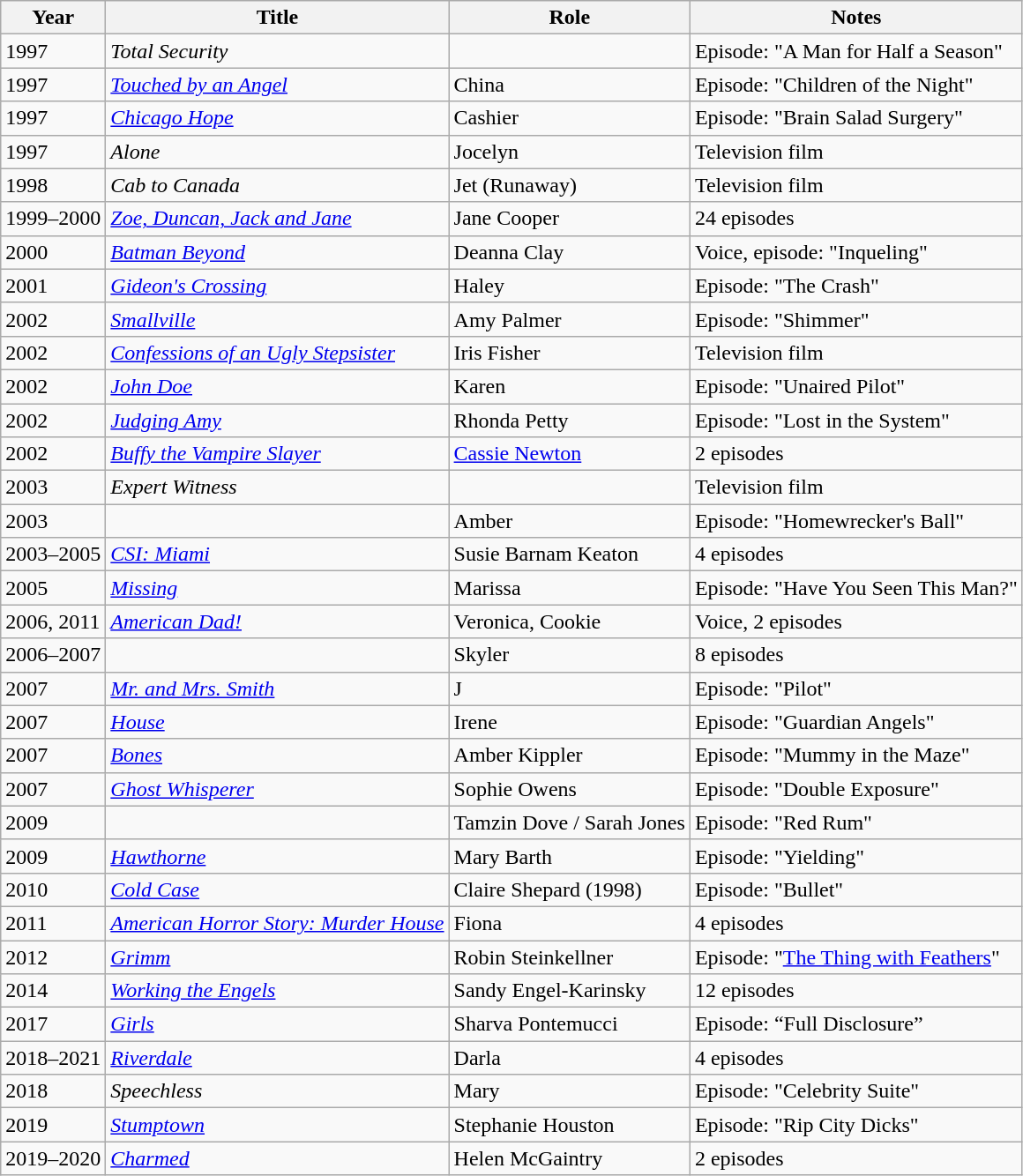<table class="wikitable sortable">
<tr>
<th>Year</th>
<th>Title</th>
<th>Role</th>
<th class="unsortable">Notes</th>
</tr>
<tr>
<td>1997</td>
<td><em>Total Security</em></td>
<td></td>
<td>Episode: "A Man for Half a Season"</td>
</tr>
<tr>
<td>1997</td>
<td><em><a href='#'>Touched by an Angel</a></em></td>
<td>China</td>
<td>Episode: "Children of the Night"</td>
</tr>
<tr>
<td>1997</td>
<td><em><a href='#'>Chicago Hope</a></em></td>
<td>Cashier</td>
<td>Episode: "Brain Salad Surgery"</td>
</tr>
<tr>
<td>1997</td>
<td><em>Alone</em></td>
<td>Jocelyn</td>
<td>Television film</td>
</tr>
<tr>
<td>1998</td>
<td><em>Cab to Canada</em></td>
<td>Jet (Runaway)</td>
<td>Television film</td>
</tr>
<tr>
<td>1999–2000</td>
<td><em><a href='#'>Zoe, Duncan, Jack and Jane</a></em></td>
<td>Jane Cooper</td>
<td>24 episodes</td>
</tr>
<tr>
<td>2000</td>
<td><em><a href='#'>Batman Beyond</a></em></td>
<td>Deanna Clay</td>
<td>Voice, episode: "Inqueling"</td>
</tr>
<tr>
<td>2001</td>
<td><em><a href='#'>Gideon's Crossing</a></em></td>
<td>Haley</td>
<td>Episode: "The Crash"</td>
</tr>
<tr>
<td>2002</td>
<td><em><a href='#'>Smallville</a></em></td>
<td>Amy Palmer</td>
<td>Episode: "Shimmer"</td>
</tr>
<tr>
<td>2002</td>
<td><em><a href='#'>Confessions of an Ugly Stepsister</a></em></td>
<td>Iris Fisher</td>
<td>Television film</td>
</tr>
<tr>
<td>2002</td>
<td><em><a href='#'>John Doe</a></em></td>
<td>Karen</td>
<td>Episode: "Unaired Pilot"</td>
</tr>
<tr>
<td>2002</td>
<td><em><a href='#'>Judging Amy</a></em></td>
<td>Rhonda Petty</td>
<td>Episode: "Lost in the System"</td>
</tr>
<tr>
<td>2002</td>
<td><em><a href='#'>Buffy the Vampire Slayer</a></em></td>
<td><a href='#'>Cassie Newton</a></td>
<td>2 episodes</td>
</tr>
<tr>
<td>2003</td>
<td><em>Expert Witness</em></td>
<td></td>
<td>Television film</td>
</tr>
<tr>
<td>2003</td>
<td><em></em></td>
<td>Amber</td>
<td>Episode: "Homewrecker's Ball"</td>
</tr>
<tr>
<td>2003–2005</td>
<td><em><a href='#'>CSI: Miami</a></em></td>
<td>Susie Barnam Keaton</td>
<td>4 episodes</td>
</tr>
<tr>
<td>2005</td>
<td><em><a href='#'>Missing</a></em></td>
<td>Marissa</td>
<td>Episode: "Have You Seen This Man?"</td>
</tr>
<tr>
<td>2006, 2011</td>
<td><em><a href='#'>American Dad!</a></em></td>
<td>Veronica, Cookie</td>
<td>Voice, 2 episodes</td>
</tr>
<tr>
<td>2006–2007</td>
<td><em></em></td>
<td>Skyler</td>
<td>8 episodes</td>
</tr>
<tr>
<td>2007</td>
<td><em><a href='#'>Mr. and Mrs. Smith</a></em></td>
<td>J</td>
<td>Episode: "Pilot"</td>
</tr>
<tr>
<td>2007</td>
<td><em><a href='#'>House</a></em></td>
<td>Irene</td>
<td>Episode: "Guardian Angels"</td>
</tr>
<tr>
<td>2007</td>
<td><em><a href='#'>Bones</a></em></td>
<td>Amber Kippler</td>
<td>Episode: "Mummy in the Maze"</td>
</tr>
<tr>
<td>2007</td>
<td><em><a href='#'>Ghost Whisperer</a></em></td>
<td>Sophie Owens</td>
<td>Episode: "Double Exposure"</td>
</tr>
<tr>
<td>2009</td>
<td><em></em></td>
<td>Tamzin Dove / Sarah Jones</td>
<td>Episode: "Red Rum"</td>
</tr>
<tr>
<td>2009</td>
<td><em><a href='#'>Hawthorne</a></em></td>
<td>Mary Barth</td>
<td>Episode: "Yielding"</td>
</tr>
<tr>
<td>2010</td>
<td><em><a href='#'>Cold Case</a></em></td>
<td>Claire Shepard (1998)</td>
<td>Episode: "Bullet"</td>
</tr>
<tr>
<td>2011</td>
<td><em><a href='#'>American Horror Story: Murder House</a></em></td>
<td>Fiona</td>
<td>4 episodes</td>
</tr>
<tr>
<td>2012</td>
<td><em><a href='#'>Grimm</a></em></td>
<td>Robin Steinkellner</td>
<td>Episode: "<a href='#'>The Thing with Feathers</a>"</td>
</tr>
<tr>
<td>2014</td>
<td><em><a href='#'>Working the Engels</a></em></td>
<td>Sandy Engel-Karinsky</td>
<td>12 episodes</td>
</tr>
<tr>
<td>2017</td>
<td><em><a href='#'>Girls</a></em></td>
<td>Sharva Pontemucci</td>
<td>Episode: “Full Disclosure”</td>
</tr>
<tr>
<td>2018–2021</td>
<td><em><a href='#'>Riverdale</a></em></td>
<td>Darla</td>
<td>4 episodes</td>
</tr>
<tr>
<td>2018</td>
<td><em>Speechless</em></td>
<td>Mary</td>
<td>Episode: "Celebrity Suite"</td>
</tr>
<tr>
<td>2019</td>
<td><em><a href='#'>Stumptown</a></em></td>
<td>Stephanie Houston</td>
<td>Episode: "Rip City Dicks"</td>
</tr>
<tr>
<td>2019–2020</td>
<td><em><a href='#'>Charmed</a></em></td>
<td>Helen McGaintry</td>
<td>2 episodes</td>
</tr>
</table>
